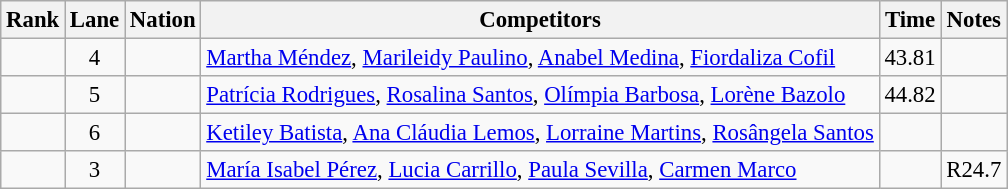<table class="wikitable sortable" style="text-align:center; font-size:95%">
<tr>
<th>Rank</th>
<th>Lane</th>
<th>Nation</th>
<th>Competitors</th>
<th>Time</th>
<th>Notes</th>
</tr>
<tr>
<td></td>
<td>4</td>
<td align=left></td>
<td align=left><a href='#'>Martha Méndez</a>, <a href='#'>Marileidy Paulino</a>, <a href='#'>Anabel Medina</a>, <a href='#'>Fiordaliza Cofil</a></td>
<td>43.81</td>
<td><strong></strong></td>
</tr>
<tr>
<td></td>
<td>5</td>
<td align=left></td>
<td align=left><a href='#'>Patrícia Rodrigues</a>, <a href='#'>Rosalina Santos</a>, <a href='#'>Olímpia Barbosa</a>, <a href='#'>Lorène Bazolo</a></td>
<td>44.82</td>
<td><strong></strong></td>
</tr>
<tr>
<td></td>
<td>6</td>
<td align=left></td>
<td align=left><a href='#'>Ketiley Batista</a>, <a href='#'>Ana Cláudia Lemos</a>, <a href='#'>Lorraine Martins</a>, <a href='#'>Rosângela Santos</a></td>
<td></td>
<td></td>
</tr>
<tr>
<td></td>
<td>3</td>
<td align=left></td>
<td align=left><a href='#'>María Isabel Pérez</a>, <a href='#'>Lucia Carrillo</a>, <a href='#'>Paula Sevilla</a>, <a href='#'>Carmen Marco</a></td>
<td></td>
<td>R24.7</td>
</tr>
</table>
